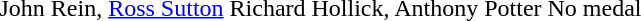<table>
<tr>
<td></td>
<td>John Rein, <a href='#'>Ross Sutton</a> </td>
<td>Richard Hollick, Anthony Potter </td>
<td>No medal</td>
</tr>
</table>
